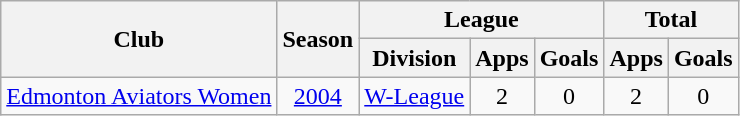<table class="wikitable" style="text-align: center;">
<tr>
<th rowspan="2">Club</th>
<th rowspan="2">Season</th>
<th colspan="3">League</th>
<th colspan="2">Total</th>
</tr>
<tr>
<th>Division</th>
<th>Apps</th>
<th>Goals</th>
<th>Apps</th>
<th>Goals</th>
</tr>
<tr>
<td valign="center"><a href='#'>Edmonton Aviators Women</a></td>
<td><a href='#'>2004</a></td>
<td><a href='#'>W-League</a></td>
<td>2</td>
<td>0</td>
<td>2</td>
<td>0</td>
</tr>
</table>
